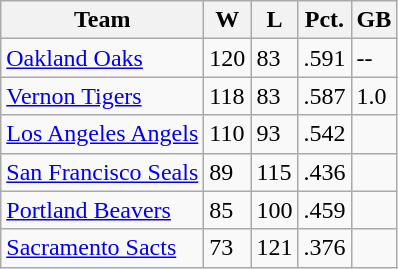<table class="wikitable">
<tr>
<th>Team</th>
<th>W</th>
<th>L</th>
<th>Pct.</th>
<th>GB</th>
</tr>
<tr>
<td><a href='#'>Oakland Oaks</a></td>
<td>120</td>
<td>83</td>
<td>.591</td>
<td>--</td>
</tr>
<tr>
<td><a href='#'>Vernon Tigers</a></td>
<td>118</td>
<td>83</td>
<td>.587</td>
<td>1.0</td>
</tr>
<tr>
<td><a href='#'>Los Angeles Angels</a></td>
<td>110</td>
<td>93</td>
<td>.542</td>
<td></td>
</tr>
<tr>
<td><a href='#'>San Francisco Seals</a></td>
<td>89</td>
<td>115</td>
<td>.436</td>
<td></td>
</tr>
<tr>
<td><a href='#'>Portland Beavers</a></td>
<td>85</td>
<td>100</td>
<td>.459</td>
<td></td>
</tr>
<tr>
<td><a href='#'>Sacramento Sacts</a></td>
<td>73</td>
<td>121</td>
<td>.376</td>
<td></td>
</tr>
</table>
